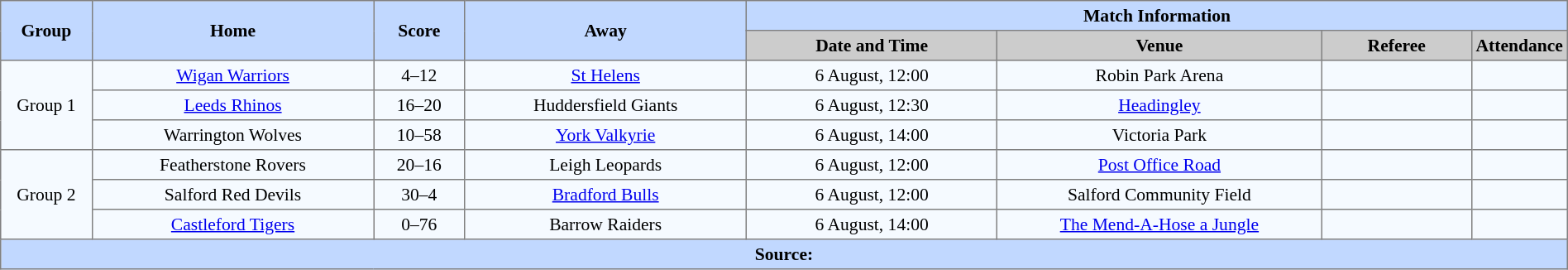<table border=1 style="border-collapse:collapse; font-size:90%; text-align:center;" cellpadding=3 cellspacing=0 width=100%>
<tr bgcolor=#C1D8FF>
<th scope="col" rowspan=2 width=6%>Group</th>
<th scope="col" rowspan=2 width=19%>Home</th>
<th scope="col" rowspan=2 width=6%>Score</th>
<th scope="col" rowspan=2 width=19%>Away</th>
<th colspan=4>Match Information</th>
</tr>
<tr bgcolor=#CCCCCC>
<th scope="col" width=17%>Date and Time</th>
<th scope="col" width=22%>Venue</th>
<th scope="col" width=10%>Referee</th>
<th scope="col" width=7%>Attendance</th>
</tr>
<tr bgcolor=#F5FAFF>
<td rowspan=3>Group 1</td>
<td> <a href='#'>Wigan Warriors</a></td>
<td>4–12</td>
<td> <a href='#'>St Helens</a></td>
<td>6 August, 12:00</td>
<td>Robin Park Arena</td>
<td></td>
<td></td>
</tr>
<tr bgcolor=#F5FAFF>
<td> <a href='#'>Leeds Rhinos</a></td>
<td>16–20</td>
<td> Huddersfield Giants</td>
<td>6 August, 12:30</td>
<td><a href='#'>Headingley</a></td>
<td></td>
<td></td>
</tr>
<tr bgcolor=#F5FAFF>
<td> Warrington Wolves</td>
<td>10–58</td>
<td> <a href='#'>York Valkyrie</a></td>
<td>6 August, 14:00</td>
<td>Victoria  Park</td>
<td></td>
<td></td>
</tr>
<tr bgcolor=#F5FAFF>
<td rowspan=3>Group 2</td>
<td> Featherstone Rovers</td>
<td>20–16</td>
<td> Leigh Leopards</td>
<td>6 August, 12:00</td>
<td><a href='#'>Post Office Road</a></td>
<td></td>
<td></td>
</tr>
<tr bgcolor=#F5FAFF>
<td> Salford Red Devils</td>
<td>30–4</td>
<td> <a href='#'>Bradford Bulls</a></td>
<td>6 August, 12:00</td>
<td>Salford Community Field</td>
<td></td>
<td></td>
</tr>
<tr bgcolor=#F5FAFF>
<td> <a href='#'>Castleford Tigers</a></td>
<td>0–76</td>
<td> Barrow Raiders</td>
<td>6 August, 14:00</td>
<td><a href='#'>The Mend-A-Hose a Jungle</a></td>
<td></td>
<td></td>
</tr>
<tr style="background:#c1d8ff;">
<th colspan=8>Source:</th>
</tr>
</table>
